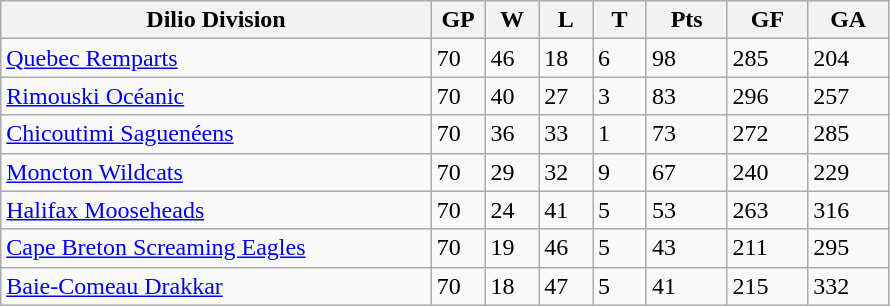<table class="wikitable">
<tr>
<th bgcolor="#DDDDFF" width="40%">Dilio Division</th>
<th bgcolor="#DDDDFF" width="5%">GP</th>
<th bgcolor="#DDDDFF" width="5%">W</th>
<th bgcolor="#DDDDFF" width="5%">L</th>
<th bgcolor="#DDDDFF" width="5%">T</th>
<th bgcolor="#DDDDFF" width="7.5%">Pts</th>
<th bgcolor="#DDDDFF" width="7.5%">GF</th>
<th bgcolor="#DDDDFF" width="7.5%">GA</th>
</tr>
<tr>
<td><a href='#'>Quebec Remparts</a></td>
<td>70</td>
<td>46</td>
<td>18</td>
<td>6</td>
<td>98</td>
<td>285</td>
<td>204</td>
</tr>
<tr>
<td><a href='#'>Rimouski Océanic</a></td>
<td>70</td>
<td>40</td>
<td>27</td>
<td>3</td>
<td>83</td>
<td>296</td>
<td>257</td>
</tr>
<tr>
<td><a href='#'>Chicoutimi Saguenéens</a></td>
<td>70</td>
<td>36</td>
<td>33</td>
<td>1</td>
<td>73</td>
<td>272</td>
<td>285</td>
</tr>
<tr>
<td><a href='#'>Moncton Wildcats</a></td>
<td>70</td>
<td>29</td>
<td>32</td>
<td>9</td>
<td>67</td>
<td>240</td>
<td>229</td>
</tr>
<tr>
<td><a href='#'>Halifax Mooseheads</a></td>
<td>70</td>
<td>24</td>
<td>41</td>
<td>5</td>
<td>53</td>
<td>263</td>
<td>316</td>
</tr>
<tr>
<td><a href='#'>Cape Breton Screaming Eagles</a></td>
<td>70</td>
<td>19</td>
<td>46</td>
<td>5</td>
<td>43</td>
<td>211</td>
<td>295</td>
</tr>
<tr>
<td><a href='#'>Baie-Comeau Drakkar</a></td>
<td>70</td>
<td>18</td>
<td>47</td>
<td>5</td>
<td>41</td>
<td>215</td>
<td>332</td>
</tr>
</table>
